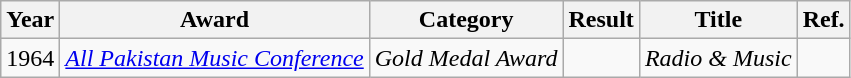<table class="wikitable">
<tr>
<th>Year</th>
<th>Award</th>
<th>Category</th>
<th>Result</th>
<th>Title</th>
<th>Ref.</th>
</tr>
<tr>
<td>1964</td>
<td><em><a href='#'>All Pakistan Music Conference</a></em></td>
<td><em>Gold Medal Award</em></td>
<td></td>
<td><em>Radio & Music</em></td>
<td></td>
</tr>
</table>
